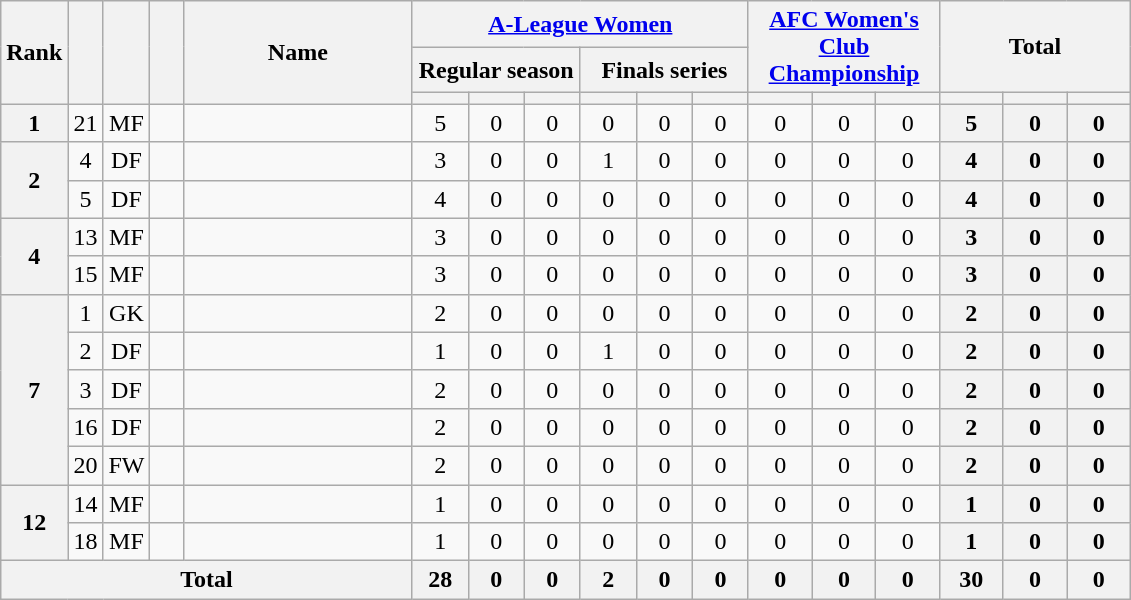<table class="wikitable sortable" style="text-align:center;">
<tr>
<th rowspan="3" width="15">Rank</th>
<th rowspan="3" width="15"></th>
<th rowspan="3" width="15"></th>
<th rowspan="3" width="15"></th>
<th rowspan="3" width="145">Name</th>
<th colspan="6" width="120"><a href='#'>A-League Women</a></th>
<th rowspan="2"; colspan="3" width="120"><a href='#'>AFC Women's<br>Club Championship</a></th>
<th rowspan="2"; colspan="3" width="120">Total</th>
</tr>
<tr>
<th colspan="3">Regular season</th>
<th colspan="3">Finals series</th>
</tr>
<tr>
<th style="width:30px"></th>
<th style="width:30px"></th>
<th style="width:30px"></th>
<th style="width:30px"></th>
<th style="width:30px"></th>
<th style="width:30px"></th>
<th style="width:30px"></th>
<th style="width:30px"></th>
<th style="width:30px"></th>
<th style="width:30px"></th>
<th style="width:30px"></th>
<th style="width:30px"></th>
</tr>
<tr>
<th>1</th>
<td>21</td>
<td>MF</td>
<td></td>
<td align="left"><br></td>
<td>5</td>
<td>0</td>
<td>0<br></td>
<td>0</td>
<td>0</td>
<td>0<br></td>
<td>0</td>
<td>0</td>
<td>0<br></td>
<th>5</th>
<th>0</th>
<th>0</th>
</tr>
<tr>
<th rowspan="2">2</th>
<td>4</td>
<td>DF</td>
<td></td>
<td align="left"><br></td>
<td>3</td>
<td>0</td>
<td>0<br></td>
<td>1</td>
<td>0</td>
<td>0<br></td>
<td>0</td>
<td>0</td>
<td>0<br></td>
<th>4</th>
<th>0</th>
<th>0</th>
</tr>
<tr>
<td>5</td>
<td>DF</td>
<td></td>
<td align="left"><br></td>
<td>4</td>
<td>0</td>
<td>0<br></td>
<td>0</td>
<td>0</td>
<td>0<br></td>
<td>0</td>
<td>0</td>
<td>0<br></td>
<th>4</th>
<th>0</th>
<th>0</th>
</tr>
<tr>
<th rowspan="2">4</th>
<td>13</td>
<td>MF</td>
<td></td>
<td align="left"><br></td>
<td>3</td>
<td>0</td>
<td>0<br></td>
<td>0</td>
<td>0</td>
<td>0<br></td>
<td>0</td>
<td>0</td>
<td>0<br></td>
<th>3</th>
<th>0</th>
<th>0</th>
</tr>
<tr>
<td>15</td>
<td>MF</td>
<td></td>
<td align="left"><br></td>
<td>3</td>
<td>0</td>
<td>0<br></td>
<td>0</td>
<td>0</td>
<td>0<br></td>
<td>0</td>
<td>0</td>
<td>0<br></td>
<th>3</th>
<th>0</th>
<th>0</th>
</tr>
<tr>
<th rowspan="5">7</th>
<td>1</td>
<td>GK</td>
<td></td>
<td align="left"><br></td>
<td>2</td>
<td>0</td>
<td>0<br></td>
<td>0</td>
<td>0</td>
<td>0<br></td>
<td>0</td>
<td>0</td>
<td>0<br></td>
<th>2</th>
<th>0</th>
<th>0</th>
</tr>
<tr>
<td>2</td>
<td>DF</td>
<td></td>
<td align="left"><br></td>
<td>1</td>
<td>0</td>
<td>0<br></td>
<td>1</td>
<td>0</td>
<td>0<br></td>
<td>0</td>
<td>0</td>
<td>0<br></td>
<th>2</th>
<th>0</th>
<th>0</th>
</tr>
<tr>
<td>3</td>
<td>DF</td>
<td></td>
<td align="left"><br></td>
<td>2</td>
<td>0</td>
<td>0<br></td>
<td>0</td>
<td>0</td>
<td>0<br></td>
<td>0</td>
<td>0</td>
<td>0<br></td>
<th>2</th>
<th>0</th>
<th>0</th>
</tr>
<tr>
<td>16</td>
<td>DF</td>
<td></td>
<td align="left"><br></td>
<td>2</td>
<td>0</td>
<td>0<br></td>
<td>0</td>
<td>0</td>
<td>0<br></td>
<td>0</td>
<td>0</td>
<td>0<br></td>
<th>2</th>
<th>0</th>
<th>0</th>
</tr>
<tr>
<td>20</td>
<td>FW</td>
<td></td>
<td align="left"><br></td>
<td>2</td>
<td>0</td>
<td>0<br></td>
<td>0</td>
<td>0</td>
<td>0<br></td>
<td>0</td>
<td>0</td>
<td>0<br></td>
<th>2</th>
<th>0</th>
<th>0</th>
</tr>
<tr>
<th rowspan="2">12</th>
<td>14</td>
<td>MF</td>
<td></td>
<td align="left"><br></td>
<td>1</td>
<td>0</td>
<td>0<br></td>
<td>0</td>
<td>0</td>
<td>0<br></td>
<td>0</td>
<td>0</td>
<td>0<br></td>
<th>1</th>
<th>0</th>
<th>0</th>
</tr>
<tr>
<td>18</td>
<td>MF</td>
<td></td>
<td align="left"><br></td>
<td>1</td>
<td>0</td>
<td>0<br></td>
<td>0</td>
<td>0</td>
<td>0<br></td>
<td>0</td>
<td>0</td>
<td>0<br></td>
<th>1</th>
<th>0</th>
<th>0</th>
</tr>
<tr>
<th colspan="5">Total<br></th>
<th>28</th>
<th>0</th>
<th>0<br></th>
<th>2</th>
<th>0</th>
<th>0<br></th>
<th>0</th>
<th>0</th>
<th>0<br></th>
<th>30</th>
<th>0</th>
<th>0</th>
</tr>
</table>
